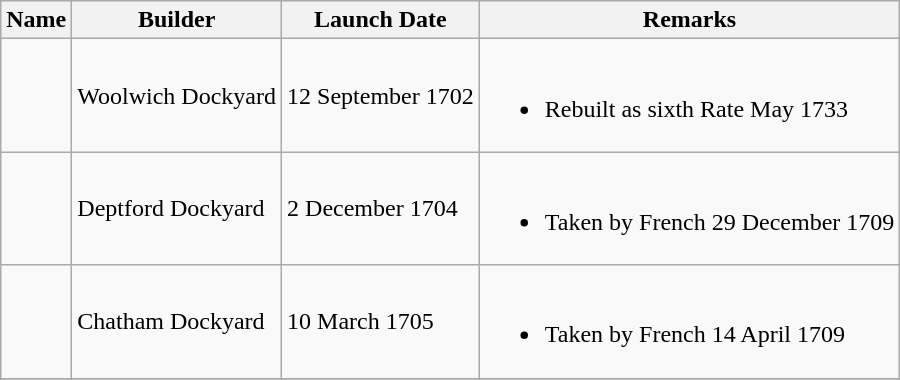<table class="wikitable">
<tr>
<th>Name</th>
<th>Builder</th>
<th>Launch Date</th>
<th>Remarks</th>
</tr>
<tr>
<td></td>
<td>Woolwich Dockyard</td>
<td>12 September 1702</td>
<td><br><ul><li>Rebuilt as sixth Rate May 1733</li></ul></td>
</tr>
<tr>
<td></td>
<td>Deptford Dockyard</td>
<td>2 December 1704</td>
<td><br><ul><li>Taken by French 29 December 1709</li></ul></td>
</tr>
<tr>
<td></td>
<td>Chatham Dockyard</td>
<td>10 March 1705</td>
<td><br><ul><li>Taken by French 14 April 1709</li></ul></td>
</tr>
<tr>
</tr>
</table>
